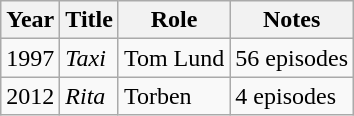<table class="wikitable">
<tr>
<th>Year</th>
<th>Title</th>
<th>Role</th>
<th>Notes</th>
</tr>
<tr>
<td>1997</td>
<td><em>Taxi</em></td>
<td>Tom Lund</td>
<td>56 episodes</td>
</tr>
<tr>
<td>2012</td>
<td><em>Rita</em></td>
<td>Torben</td>
<td>4 episodes</td>
</tr>
</table>
